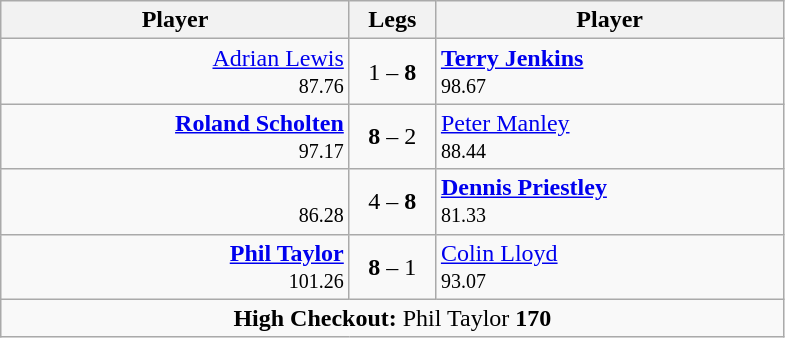<table class=wikitable style="text-align|center">
<tr>
<th width=225>Player</th>
<th width=50>Legs</th>
<th width=225>Player</th>
</tr>
<tr align=left>
<td align=right><a href='#'>Adrian Lewis</a>  <br> <small><span>87.76</span></small></td>
<td align=center>1 – <strong>8</strong></td>
<td> <strong><a href='#'>Terry Jenkins</a></strong> <br> <small><span>98.67</span></small></td>
</tr>
<tr align=left>
<td align=right><strong><a href='#'>Roland Scholten</a></strong>  <br> <small><span>97.17</span></small></td>
<td align=center><strong>8</strong> – 2</td>
<td> <a href='#'>Peter Manley</a> <br> <small><span>88.44</span></small></td>
</tr>
<tr align=left>
<td align=right> <br> <small><span>86.28</span></small></td>
<td align=center>4 – <strong>8</strong></td>
<td> <strong><a href='#'>Dennis Priestley</a></strong> <br> <small><span>81.33</span></small></td>
</tr>
<tr align=left>
<td align=right><strong><a href='#'>Phil Taylor</a></strong>  <br> <small><span>101.26</span></small></td>
<td align=center><strong>8</strong> – 1</td>
<td> <a href='#'>Colin Lloyd</a> <br> <small><span>93.07</span></small></td>
</tr>
<tr align=center>
<td colspan="3"><strong>High Checkout:</strong> Phil Taylor <strong>170</strong></td>
</tr>
</table>
